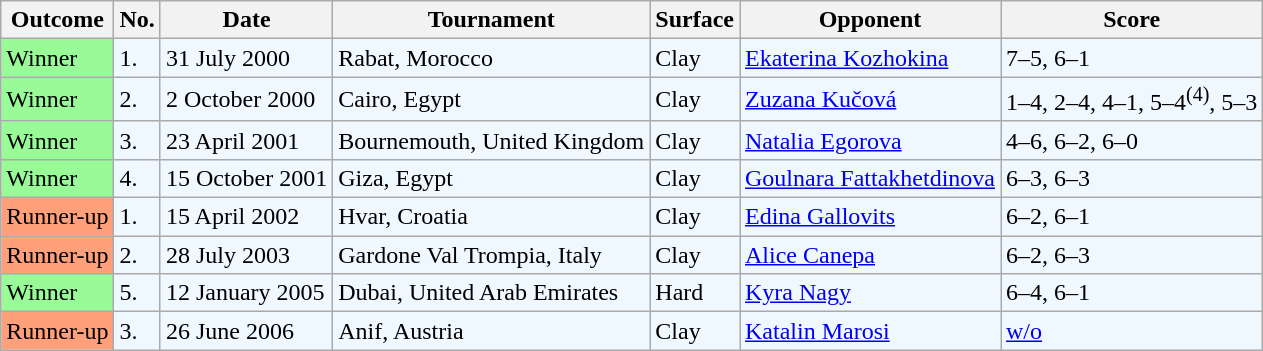<table class="sortable wikitable">
<tr>
<th>Outcome</th>
<th>No.</th>
<th>Date</th>
<th>Tournament</th>
<th>Surface</th>
<th>Opponent</th>
<th class="unsortable">Score</th>
</tr>
<tr style="background:#f0f8ff;">
<td style="background:#98fb98;">Winner</td>
<td>1.</td>
<td>31 July 2000</td>
<td>Rabat, Morocco</td>
<td>Clay</td>
<td> <a href='#'>Ekaterina Kozhokina</a></td>
<td>7–5, 6–1</td>
</tr>
<tr style="background:#f0f8ff;">
<td style="background:#98fb98;">Winner</td>
<td>2.</td>
<td>2 October 2000</td>
<td>Cairo, Egypt</td>
<td>Clay</td>
<td> <a href='#'>Zuzana Kučová</a></td>
<td>1–4, 2–4, 4–1, 5–4<sup>(4)</sup>, 5–3</td>
</tr>
<tr style="background:#f0f8ff;">
<td style="background:#98fb98;">Winner</td>
<td>3.</td>
<td>23 April 2001</td>
<td>Bournemouth, United Kingdom</td>
<td>Clay</td>
<td> <a href='#'>Natalia Egorova</a></td>
<td>4–6, 6–2, 6–0</td>
</tr>
<tr style="background:#f0f8ff;">
<td style="background:#98fb98;">Winner</td>
<td>4.</td>
<td>15 October 2001</td>
<td>Giza, Egypt</td>
<td>Clay</td>
<td> <a href='#'>Goulnara Fattakhetdinova</a></td>
<td>6–3, 6–3</td>
</tr>
<tr style="background:#f0f8ff;">
<td style="background:#ffa07a;">Runner-up</td>
<td>1.</td>
<td>15 April 2002</td>
<td>Hvar, Croatia</td>
<td>Clay</td>
<td> <a href='#'>Edina Gallovits</a></td>
<td>6–2, 6–1</td>
</tr>
<tr style="background:#f0f8ff;">
<td style="background:#ffa07a;">Runner-up</td>
<td>2.</td>
<td>28 July 2003</td>
<td>Gardone Val Trompia, Italy</td>
<td>Clay</td>
<td> <a href='#'>Alice Canepa</a></td>
<td>6–2, 6–3</td>
</tr>
<tr style="background:#f0f8ff;">
<td style="background:#98fb98;">Winner</td>
<td>5.</td>
<td>12 January 2005</td>
<td>Dubai, United Arab Emirates</td>
<td>Hard</td>
<td> <a href='#'>Kyra Nagy</a></td>
<td>6–4, 6–1</td>
</tr>
<tr style="background:#f0f8ff;">
<td style="background:#ffa07a;">Runner-up</td>
<td>3.</td>
<td>26 June 2006</td>
<td>Anif, Austria</td>
<td>Clay</td>
<td> <a href='#'>Katalin Marosi</a></td>
<td><a href='#'>w/o</a></td>
</tr>
</table>
